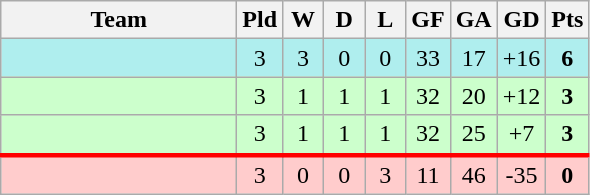<table class="wikitable" style="text-align:center;">
<tr>
<th width=150>Team</th>
<th width=20>Pld</th>
<th width=20>W</th>
<th width=20>D</th>
<th width=20>L</th>
<th width=20>GF</th>
<th width=20>GA</th>
<th width=20>GD</th>
<th width=20>Pts</th>
</tr>
<tr bgcolor="#afeeee">
<td align="left"></td>
<td>3</td>
<td>3</td>
<td>0</td>
<td>0</td>
<td>33</td>
<td>17</td>
<td>+16</td>
<td><strong>6</strong></td>
</tr>
<tr bgcolor="#ccffcc">
<td align="left"></td>
<td>3</td>
<td>1</td>
<td>1</td>
<td>1</td>
<td>32</td>
<td>20</td>
<td>+12</td>
<td><strong>3</strong></td>
</tr>
<tr bgcolor="#ccffcc" style ="border-bottom:3px solid red;">
<td align="left"></td>
<td>3</td>
<td>1</td>
<td>1</td>
<td>1</td>
<td>32</td>
<td>25</td>
<td>+7</td>
<td><strong>3</strong></td>
</tr>
<tr bgcolor="#ffcccc">
<td align="left"></td>
<td>3</td>
<td>0</td>
<td>0</td>
<td>3</td>
<td>11</td>
<td>46</td>
<td>-35</td>
<td><strong>0</strong></td>
</tr>
</table>
